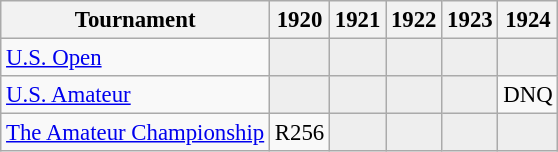<table class="wikitable" style="font-size:95%;text-align:center;">
<tr>
<th>Tournament</th>
<th>1920</th>
<th>1921</th>
<th>1922</th>
<th>1923</th>
<th>1924</th>
</tr>
<tr>
<td align=left><a href='#'>U.S. Open</a></td>
<td style="background:#eeeeee;"></td>
<td style="background:#eeeeee;"></td>
<td style="background:#eeeeee;"></td>
<td style="background:#eeeeee;"></td>
<td style="background:#eeeeee;"></td>
</tr>
<tr>
<td align=left><a href='#'>U.S. Amateur</a></td>
<td style="background:#eeeeee;"></td>
<td style="background:#eeeeee;"></td>
<td style="background:#eeeeee;"></td>
<td style="background:#eeeeee;"></td>
<td>DNQ</td>
</tr>
<tr>
<td align=left><a href='#'>The Amateur Championship</a></td>
<td>R256</td>
<td style="background:#eeeeee;"></td>
<td style="background:#eeeeee;"></td>
<td style="background:#eeeeee;"></td>
<td style="background:#eeeeee;"></td>
</tr>
</table>
